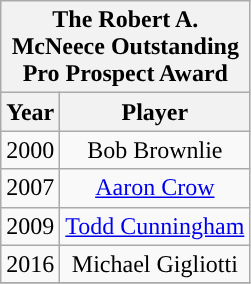<table class="wikitable" style="display: inline-table; margin-right: 20px; text-align:center">
<tr>
<th scope="col" colspan="2" style="width: 145px;">The Robert A. McNeece Outstanding Pro Prospect Award</th>
</tr>
<tr>
<th scope="col">Year</th>
<th scope="col">Player</th>
</tr>
<tr>
<td>2000</td>
<td>Bob Brownlie</td>
</tr>
<tr>
<td>2007</td>
<td><a href='#'>Aaron Crow</a></td>
</tr>
<tr>
<td>2009</td>
<td><a href='#'>Todd Cunningham</a></td>
</tr>
<tr>
<td>2016</td>
<td>Michael Gigliotti</td>
</tr>
<tr>
</tr>
</table>
